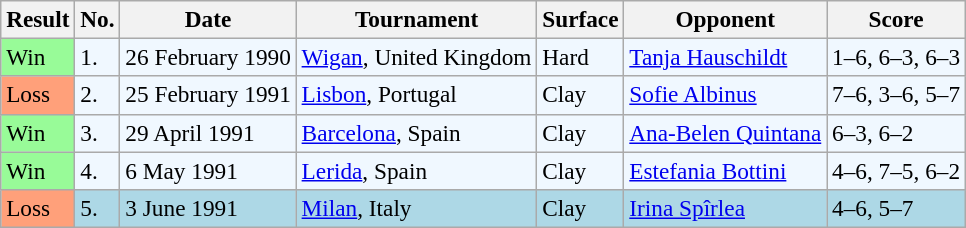<table class="wikitable" style="font-size:97%">
<tr>
<th>Result</th>
<th>No.</th>
<th>Date</th>
<th>Tournament</th>
<th>Surface</th>
<th>Opponent</th>
<th>Score</th>
</tr>
<tr style="background:#f0f8ff;">
<td style="background:#98fb98;">Win</td>
<td>1.</td>
<td>26 February 1990</td>
<td><a href='#'>Wigan</a>, United Kingdom</td>
<td>Hard</td>
<td> <a href='#'>Tanja Hauschildt</a></td>
<td>1–6, 6–3, 6–3</td>
</tr>
<tr style="background:#f0f8ff;">
<td style="background:#ffa07a;">Loss</td>
<td>2.</td>
<td>25 February 1991</td>
<td><a href='#'>Lisbon</a>, Portugal</td>
<td>Clay</td>
<td> <a href='#'>Sofie Albinus</a></td>
<td>7–6, 3–6, 5–7</td>
</tr>
<tr style="background:#f0f8ff;">
<td style="background:#98fb98;">Win</td>
<td>3.</td>
<td>29 April 1991</td>
<td><a href='#'>Barcelona</a>, Spain</td>
<td>Clay</td>
<td> <a href='#'>Ana-Belen Quintana</a></td>
<td>6–3, 6–2</td>
</tr>
<tr style="background:#f0f8ff;">
<td style="background:#98fb98;">Win</td>
<td>4.</td>
<td>6 May 1991</td>
<td><a href='#'>Lerida</a>, Spain</td>
<td>Clay</td>
<td> <a href='#'>Estefania Bottini</a></td>
<td>4–6, 7–5, 6–2</td>
</tr>
<tr bgcolor="lightblue">
<td style="background:#ffa07a;">Loss</td>
<td>5.</td>
<td>3 June 1991</td>
<td><a href='#'>Milan</a>, Italy</td>
<td>Clay</td>
<td> <a href='#'>Irina Spîrlea</a></td>
<td>4–6, 5–7</td>
</tr>
</table>
